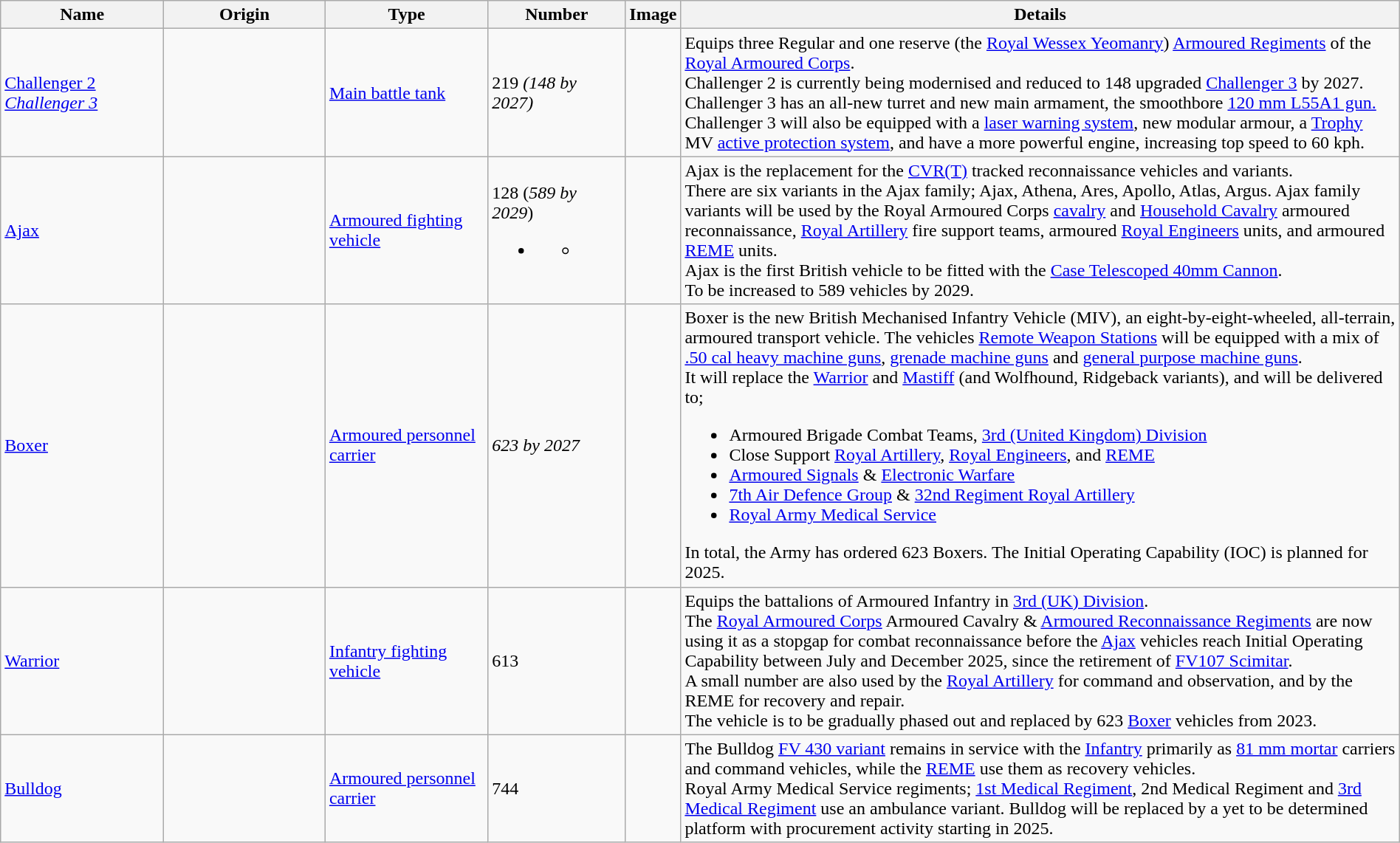<table class="wikitable sortable" style="margin:auto; width:100%;">
<tr>
<th style="text-align: center; width:12%;">Name</th>
<th style="text-align: center; width:12%;">Origin</th>
<th style="text-align: center; width:12%;">Type</th>
<th style="text-align: center; width:10%;">Number</th>
<th style="text-align:center; width:0;">Image</th>
<th style="text-align: center; width:54%;">Details</th>
</tr>
<tr>
<td><a href='#'>Challenger 2</a><br><em><a href='#'>Challenger 3</a></em></td>
<td></td>
<td><a href='#'>Main battle tank</a></td>
<td>219 <em>(148 by 2027)</em></td>
<td></td>
<td>Equips three Regular and one reserve (the <a href='#'>Royal Wessex Yeomanry</a>) <a href='#'>Armoured Regiments</a> of the <a href='#'>Royal Armoured Corps</a>.<br>Challenger 2 is currently being modernised and reduced to 148 upgraded <a href='#'>Challenger 3</a> by 2027. Challenger 3 has an all-new turret and new main armament, the smoothbore <a href='#'>120 mm L55A1 gun.</a> Challenger 3 will also be equipped with a <a href='#'>laser warning system</a>, new modular armour, a <a href='#'>Trophy</a> MV <a href='#'>active protection system</a>, and have a more powerful engine, increasing top speed to 60 kph.</td>
</tr>
<tr>
<td><a href='#'>Ajax</a></td>
<td></td>
<td><a href='#'>Armoured fighting vehicle</a></td>
<td>128 (<em>589 by 2029</em>)<br><ul><li><ul><li></li></ul></li></ul></td>
<td></td>
<td>Ajax is the replacement for the <a href='#'>CVR(T)</a> tracked reconnaissance vehicles and variants.<br>There are six variants in the Ajax family; Ajax, Athena, Ares, Apollo, Atlas, Argus. Ajax family variants will be used by the Royal Armoured Corps <a href='#'>cavalry</a> and <a href='#'>Household Cavalry</a> armoured reconnaissance, <a href='#'>Royal Artillery</a> fire support teams, armoured <a href='#'>Royal Engineers</a> units, and armoured <a href='#'>REME</a> units.<br>Ajax is the first British vehicle to be fitted with the <a href='#'>Case Telescoped 40mm Cannon</a>.<br>To be increased to 589 vehicles by 2029.</td>
</tr>
<tr>
<td><a href='#'>Boxer</a></td>
<td></td>
<td><a href='#'>Armoured personnel carrier</a></td>
<td><em>623 by 2027</em></td>
<td></td>
<td>Boxer is the new British Mechanised Infantry Vehicle (MIV), an eight-by-eight-wheeled, all-terrain, armoured transport vehicle. The vehicles <a href='#'>Remote Weapon Stations</a> will be equipped with a mix of <a href='#'>.50 cal heavy machine guns</a>, <a href='#'>grenade machine guns</a> and <a href='#'>general purpose machine guns</a>.<br>It will replace the <a href='#'>Warrior</a> and <a href='#'>Mastiff</a> (and Wolfhound, Ridgeback variants), and will be delivered to;<ul><li>Armoured Brigade Combat Teams, <a href='#'>3rd (United Kingdom) Division</a></li><li>Close Support <a href='#'>Royal Artillery</a>, <a href='#'>Royal Engineers</a>, and <a href='#'>REME</a></li><li><a href='#'>Armoured Signals</a> & <a href='#'>Electronic Warfare</a></li><li><a href='#'>7th Air Defence Group</a> & <a href='#'>32nd Regiment Royal Artillery</a></li><li><a href='#'>Royal Army Medical Service</a></li></ul>In total, the Army has ordered 623 Boxers. The Initial Operating Capability (IOC) is planned for 2025.</td>
</tr>
<tr>
<td><a href='#'>Warrior</a></td>
<td></td>
<td><a href='#'>Infantry fighting vehicle</a></td>
<td>613</td>
<td></td>
<td>Equips the battalions of Armoured Infantry in <a href='#'>3rd (UK) Division</a>.<br>The <a href='#'>Royal Armoured Corps</a> Armoured Cavalry & <a href='#'>Armoured Reconnaissance Regiments</a> are now using it as a stopgap for combat reconnaissance before the <a href='#'>Ajax</a> vehicles reach Initial Operating Capability between July and December 2025<em>,</em> since the retirement of <a href='#'>FV107 Scimitar</a>.<br>A small number are also used by the <a href='#'>Royal Artillery</a> for command and observation, and by the REME for recovery and repair.<br>The vehicle is to be gradually phased out and replaced by 623 <a href='#'>Boxer</a> vehicles from 2023.</td>
</tr>
<tr>
<td><a href='#'>Bulldog</a></td>
<td></td>
<td><a href='#'>Armoured personnel carrier</a></td>
<td>744</td>
<td></td>
<td>The Bulldog <a href='#'>FV 430 variant</a> remains in service with the <a href='#'>Infantry</a> primarily as <a href='#'>81 mm mortar</a> carriers and command vehicles, while the <a href='#'>REME</a> use them as recovery vehicles.<br>Royal Army Medical Service regiments; <a href='#'>1st Medical Regiment</a>, 2nd Medical Regiment and <a href='#'>3rd Medical Regiment</a> use an ambulance variant.
Bulldog will be replaced by a yet to be determined platform with procurement activity starting in 2025.</td>
</tr>
</table>
